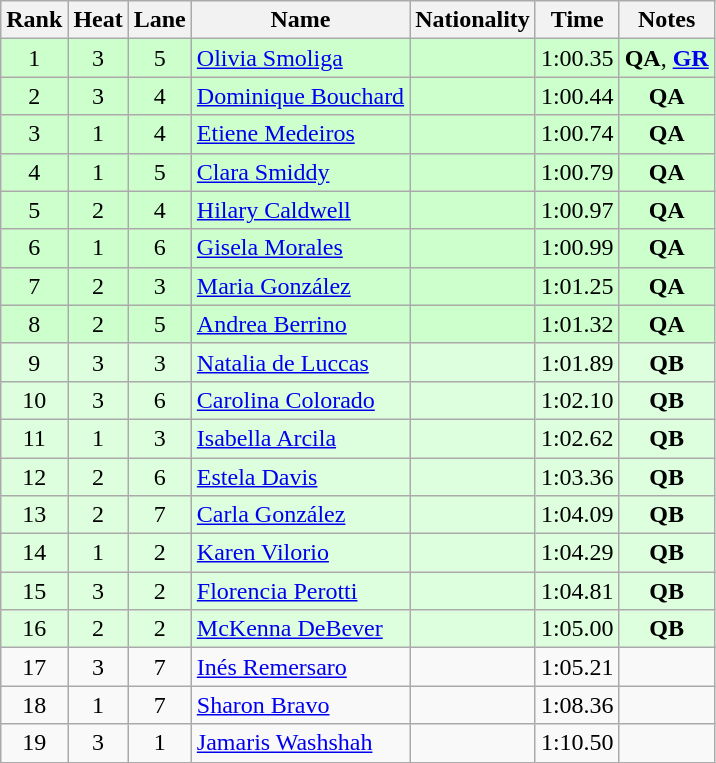<table class="wikitable sortable" style="text-align:center">
<tr>
<th>Rank</th>
<th>Heat</th>
<th>Lane</th>
<th>Name</th>
<th>Nationality</th>
<th>Time</th>
<th>Notes</th>
</tr>
<tr bgcolor=ccffcc>
<td>1</td>
<td>3</td>
<td>5</td>
<td align=left><a href='#'>Olivia Smoliga</a></td>
<td align=left></td>
<td>1:00.35</td>
<td><strong>QA</strong>, <strong><a href='#'>GR</a></strong></td>
</tr>
<tr bgcolor=ccffcc>
<td>2</td>
<td>3</td>
<td>4</td>
<td align=left><a href='#'>Dominique Bouchard</a></td>
<td align=left></td>
<td>1:00.44</td>
<td><strong>QA</strong></td>
</tr>
<tr bgcolor=ccffcc>
<td>3</td>
<td>1</td>
<td>4</td>
<td align=left><a href='#'>Etiene Medeiros</a></td>
<td align=left></td>
<td>1:00.74</td>
<td><strong>QA</strong></td>
</tr>
<tr bgcolor=ccffcc>
<td>4</td>
<td>1</td>
<td>5</td>
<td align=left><a href='#'>Clara Smiddy</a></td>
<td align=left></td>
<td>1:00.79</td>
<td><strong>QA</strong></td>
</tr>
<tr bgcolor=ccffcc>
<td>5</td>
<td>2</td>
<td>4</td>
<td align=left><a href='#'>Hilary Caldwell</a></td>
<td align=left></td>
<td>1:00.97</td>
<td><strong>QA</strong></td>
</tr>
<tr bgcolor=ccffcc>
<td>6</td>
<td>1</td>
<td>6</td>
<td align=left><a href='#'>Gisela Morales</a></td>
<td align=left></td>
<td>1:00.99</td>
<td><strong>QA</strong></td>
</tr>
<tr bgcolor=ccffcc>
<td>7</td>
<td>2</td>
<td>3</td>
<td align=left><a href='#'>Maria González</a></td>
<td align=left></td>
<td>1:01.25</td>
<td><strong>QA</strong></td>
</tr>
<tr bgcolor=ccffcc>
<td>8</td>
<td>2</td>
<td>5</td>
<td align=left><a href='#'>Andrea Berrino</a></td>
<td align=left></td>
<td>1:01.32</td>
<td><strong>QA</strong></td>
</tr>
<tr bgcolor=ddffdd>
<td>9</td>
<td>3</td>
<td>3</td>
<td align=left><a href='#'>Natalia de Luccas</a></td>
<td align=left></td>
<td>1:01.89</td>
<td><strong>QB</strong></td>
</tr>
<tr bgcolor=ddffdd>
<td>10</td>
<td>3</td>
<td>6</td>
<td align=left><a href='#'>Carolina Colorado</a></td>
<td align=left></td>
<td>1:02.10</td>
<td><strong>QB</strong></td>
</tr>
<tr bgcolor=ddffdd>
<td>11</td>
<td>1</td>
<td>3</td>
<td align=left><a href='#'>Isabella Arcila</a></td>
<td align=left></td>
<td>1:02.62</td>
<td><strong>QB</strong></td>
</tr>
<tr bgcolor=ddffdd>
<td>12</td>
<td>2</td>
<td>6</td>
<td align=left><a href='#'>Estela Davis</a></td>
<td align=left></td>
<td>1:03.36</td>
<td><strong>QB</strong></td>
</tr>
<tr bgcolor=ddffdd>
<td>13</td>
<td>2</td>
<td>7</td>
<td align=left><a href='#'>Carla González</a></td>
<td align=left></td>
<td>1:04.09</td>
<td><strong>QB</strong></td>
</tr>
<tr bgcolor=ddffdd>
<td>14</td>
<td>1</td>
<td>2</td>
<td align=left><a href='#'>Karen Vilorio</a></td>
<td align=left></td>
<td>1:04.29</td>
<td><strong>QB</strong></td>
</tr>
<tr bgcolor=ddffdd>
<td>15</td>
<td>3</td>
<td>2</td>
<td align=left><a href='#'>Florencia Perotti</a></td>
<td align=left></td>
<td>1:04.81</td>
<td><strong>QB</strong></td>
</tr>
<tr bgcolor=ddffdd>
<td>16</td>
<td>2</td>
<td>2</td>
<td align=left><a href='#'>McKenna DeBever</a></td>
<td align=left></td>
<td>1:05.00</td>
<td><strong>QB</strong></td>
</tr>
<tr>
<td>17</td>
<td>3</td>
<td>7</td>
<td align=left><a href='#'>Inés Remersaro</a></td>
<td align=left></td>
<td>1:05.21</td>
<td></td>
</tr>
<tr>
<td>18</td>
<td>1</td>
<td>7</td>
<td align=left><a href='#'>Sharon Bravo</a></td>
<td align=left></td>
<td>1:08.36</td>
<td></td>
</tr>
<tr>
<td>19</td>
<td>3</td>
<td>1</td>
<td align=left><a href='#'>Jamaris Washshah</a></td>
<td align=left></td>
<td>1:10.50</td>
<td></td>
</tr>
</table>
